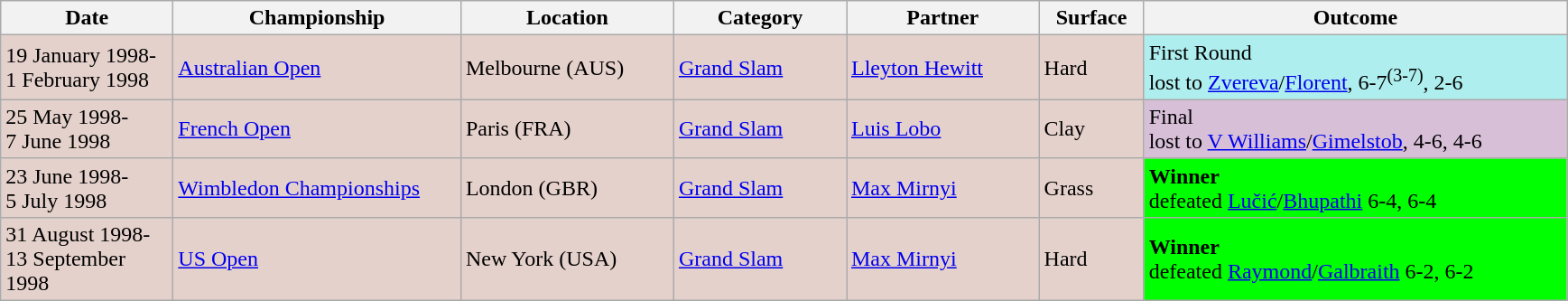<table class="wikitable">
<tr>
<th width=120>Date</th>
<th width=205>Championship</th>
<th width=150>Location</th>
<th width=120>Category</th>
<th width=135>Partner</th>
<th width=70>Surface</th>
<th width=305>Outcome</th>
</tr>
<tr style="background:#e5d1cb;">
<td>19 January 1998-<br>1 February 1998</td>
<td><a href='#'>Australian Open</a></td>
<td>Melbourne (AUS)</td>
<td><a href='#'>Grand Slam</a></td>
<td> <a href='#'>Lleyton Hewitt</a></td>
<td>Hard</td>
<td style="background:#afeeee;">First Round <br>lost to <a href='#'>Zvereva</a>/<a href='#'>Florent</a>, 6-7<sup>(3-7)</sup>, 2-6</td>
</tr>
<tr style="background:#e5d1cb;">
<td>25 May 1998-<br>7 June 1998</td>
<td><a href='#'>French Open</a></td>
<td>Paris (FRA)</td>
<td><a href='#'>Grand Slam</a></td>
<td> <a href='#'>Luis Lobo</a></td>
<td>Clay</td>
<td style="background:thistle;">Final <br>lost to <a href='#'>V Williams</a>/<a href='#'>Gimelstob</a>, 4-6, 4-6</td>
</tr>
<tr style="background:#e5d1cb;">
<td>23 June 1998-<br>5 July 1998</td>
<td><a href='#'>Wimbledon Championships</a></td>
<td>London (GBR)</td>
<td><a href='#'>Grand Slam</a></td>
<td> <a href='#'>Max Mirnyi</a></td>
<td>Grass</td>
<td style="background:lime;"><strong>Winner</strong><br>defeated <a href='#'>Lučić</a>/<a href='#'>Bhupathi</a> 6-4, 6-4</td>
</tr>
<tr style="background:#e5d1cb;">
<td>31 August 1998-<br>13 September 1998</td>
<td><a href='#'>US Open</a></td>
<td>New York (USA)</td>
<td><a href='#'>Grand Slam</a></td>
<td> <a href='#'>Max Mirnyi</a></td>
<td>Hard</td>
<td style="background:lime;"><strong>Winner</strong><br>defeated <a href='#'>Raymond</a>/<a href='#'>Galbraith</a> 6-2, 6-2</td>
</tr>
</table>
